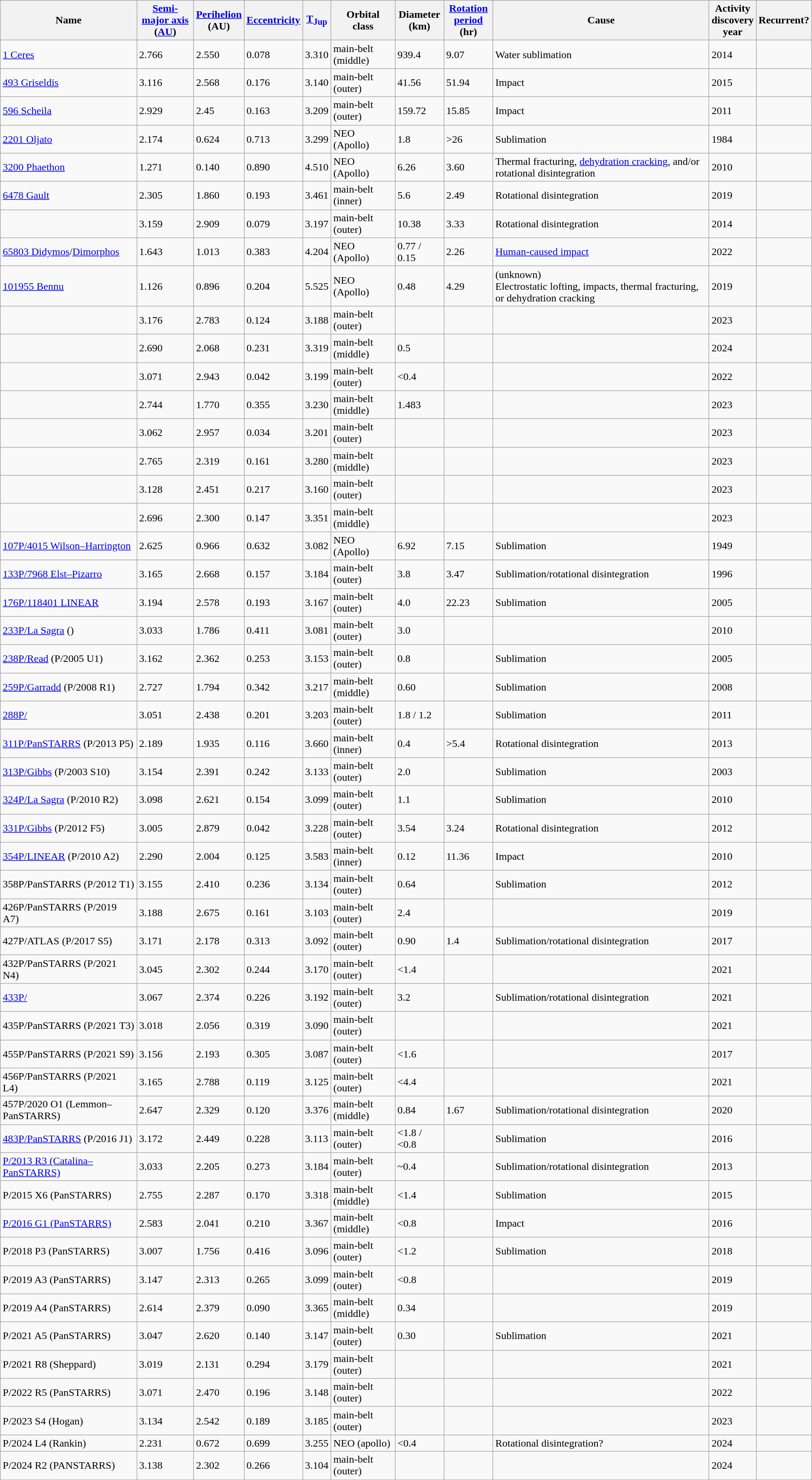<table border="1" class="wikitable sortable">
<tr>
<th>Name</th>
<th><a href='#'>Semi-major axis</a><br>(<a href='#'>AU</a>)</th>
<th><a href='#'>Perihelion</a><br>(AU)</th>
<th><a href='#'>Eccentricity</a></th>
<th><a href='#'>T<sub>Jup</sub></a></th>
<th>Orbital<br>class</th>
<th>Diameter<br>(km)</th>
<th><a href='#'>Rotation<br>period</a> (hr)</th>
<th>Cause</th>
<th>Activity<br>discovery<br> year</th>
<th>Recurrent?</th>
</tr>
<tr>
<td><a href='#'>1 Ceres</a></td>
<td>2.766</td>
<td>2.550</td>
<td>0.078</td>
<td>3.310</td>
<td>main-belt (middle)</td>
<td>939.4</td>
<td>9.07</td>
<td>Water sublimation</td>
<td>2014</td>
<td></td>
</tr>
<tr>
<td><a href='#'>493 Griseldis</a></td>
<td>3.116</td>
<td>2.568</td>
<td>0.176</td>
<td>3.140</td>
<td>main-belt (outer)</td>
<td>41.56</td>
<td>51.94</td>
<td>Impact</td>
<td>2015</td>
<td></td>
</tr>
<tr>
<td><a href='#'>596 Scheila</a></td>
<td>2.929</td>
<td>2.45</td>
<td>0.163</td>
<td>3.209</td>
<td>main-belt (outer)</td>
<td>159.72</td>
<td>15.85</td>
<td>Impact</td>
<td>2011</td>
<td></td>
</tr>
<tr>
<td><a href='#'>2201 Oljato</a></td>
<td>2.174</td>
<td>0.624</td>
<td>0.713</td>
<td>3.299</td>
<td>NEO (Apollo)</td>
<td>1.8</td>
<td>>26</td>
<td>Sublimation</td>
<td>1984</td>
<td></td>
</tr>
<tr>
<td><a href='#'>3200 Phaethon</a></td>
<td>1.271</td>
<td>0.140</td>
<td>0.890</td>
<td>4.510</td>
<td>NEO (Apollo)</td>
<td>6.26</td>
<td>3.60</td>
<td>Thermal fracturing, <a href='#'>dehydration cracking</a>, and/or rotational disintegration</td>
<td>2010</td>
<td></td>
</tr>
<tr>
<td><a href='#'>6478 Gault</a></td>
<td>2.305</td>
<td>1.860</td>
<td>0.193</td>
<td>3.461</td>
<td>main-belt (inner)</td>
<td>5.6</td>
<td>2.49</td>
<td>Rotational disintegration</td>
<td>2019</td>
<td></td>
</tr>
<tr>
<td></td>
<td>3.159</td>
<td>2.909</td>
<td>0.079</td>
<td>3.197</td>
<td>main-belt (outer)</td>
<td>10.38</td>
<td>3.33</td>
<td>Rotational disintegration</td>
<td>2014</td>
<td></td>
</tr>
<tr>
<td><a href='#'>65803 Didymos</a>/<a href='#'>Dimorphos</a></td>
<td>1.643</td>
<td>1.013</td>
<td>0.383</td>
<td>4.204</td>
<td>NEO (Apollo)</td>
<td>0.77 / 0.15</td>
<td>2.26</td>
<td><a href='#'>Human-caused impact</a></td>
<td>2022</td>
<td></td>
</tr>
<tr>
<td><a href='#'>101955 Bennu</a></td>
<td>1.126</td>
<td>0.896</td>
<td>0.204</td>
<td>5.525</td>
<td>NEO (Apollo)</td>
<td>0.48</td>
<td>4.29</td>
<td>(unknown)<br>Electrostatic lofting, impacts, thermal fracturing, or dehydration cracking</td>
<td>2019</td>
<td></td>
</tr>
<tr>
<td></td>
<td>3.176</td>
<td>2.783</td>
<td>0.124</td>
<td>3.188</td>
<td>main-belt (outer)</td>
<td></td>
<td></td>
<td></td>
<td>2023</td>
<td></td>
</tr>
<tr>
<td></td>
<td>2.690</td>
<td>2.068</td>
<td>0.231</td>
<td>3.319</td>
<td>main-belt (middle)</td>
<td>0.5</td>
<td></td>
<td></td>
<td>2024</td>
<td></td>
</tr>
<tr>
<td></td>
<td>3.071</td>
<td>2.943</td>
<td>0.042</td>
<td>3.199</td>
<td>main-belt (outer)</td>
<td><0.4</td>
<td></td>
<td></td>
<td>2022</td>
<td></td>
</tr>
<tr>
<td></td>
<td>2.744</td>
<td>1.770</td>
<td>0.355</td>
<td>3.230</td>
<td>main-belt (middle)</td>
<td>1.483</td>
<td></td>
<td></td>
<td>2023</td>
<td></td>
</tr>
<tr>
<td></td>
<td>3.062</td>
<td>2.957</td>
<td>0.034</td>
<td>3.201</td>
<td>main-belt (outer)</td>
<td></td>
<td></td>
<td></td>
<td>2023</td>
<td></td>
</tr>
<tr>
<td></td>
<td>2.765</td>
<td>2.319</td>
<td>0.161</td>
<td>3.280</td>
<td>main-belt (middle)</td>
<td></td>
<td></td>
<td></td>
<td>2023</td>
<td></td>
</tr>
<tr>
<td></td>
<td>3.128</td>
<td>2.451</td>
<td>0.217</td>
<td>3.160</td>
<td>main-belt (outer)</td>
<td></td>
<td></td>
<td></td>
<td>2023</td>
<td></td>
</tr>
<tr>
<td></td>
<td>2.696</td>
<td>2.300</td>
<td>0.147</td>
<td>3.351</td>
<td>main-belt (middle)</td>
<td></td>
<td></td>
<td></td>
<td>2023</td>
<td></td>
</tr>
<tr>
<td><a href='#'>107P/4015 Wilson–Harrington</a></td>
<td>2.625</td>
<td>0.966</td>
<td>0.632</td>
<td>3.082</td>
<td>NEO (Apollo)</td>
<td>6.92</td>
<td>7.15</td>
<td>Sublimation</td>
<td>1949</td>
<td></td>
</tr>
<tr>
<td><a href='#'>133P/7968 Elst–Pizarro</a></td>
<td>3.165</td>
<td>2.668</td>
<td>0.157</td>
<td>3.184</td>
<td>main-belt (outer)</td>
<td>3.8</td>
<td>3.47</td>
<td>Sublimation/rotational disintegration</td>
<td>1996</td>
<td></td>
</tr>
<tr>
<td><a href='#'>176P/118401 LINEAR</a></td>
<td>3.194</td>
<td>2.578</td>
<td>0.193</td>
<td>3.167</td>
<td>main-belt (outer)</td>
<td>4.0</td>
<td>22.23</td>
<td>Sublimation</td>
<td>2005</td>
<td></td>
</tr>
<tr>
<td><a href='#'>233P/La Sagra</a> ()</td>
<td>3.033</td>
<td>1.786</td>
<td>0.411</td>
<td>3.081</td>
<td>main-belt (outer)</td>
<td>3.0</td>
<td></td>
<td></td>
<td>2010</td>
<td></td>
</tr>
<tr>
<td><a href='#'>238P/Read</a> (P/2005 U1)</td>
<td>3.162</td>
<td>2.362</td>
<td>0.253</td>
<td>3.153</td>
<td>main-belt (outer)</td>
<td>0.8</td>
<td></td>
<td>Sublimation</td>
<td>2005</td>
<td></td>
</tr>
<tr>
<td><a href='#'>259P/Garradd</a> (P/2008 R1)</td>
<td>2.727</td>
<td>1.794</td>
<td>0.342</td>
<td>3.217</td>
<td>main-belt (middle)</td>
<td>0.60</td>
<td></td>
<td>Sublimation</td>
<td>2008</td>
<td></td>
</tr>
<tr>
<td><a href='#'>288P/</a></td>
<td>3.051</td>
<td>2.438</td>
<td>0.201</td>
<td>3.203</td>
<td>main-belt (outer)</td>
<td>1.8 / 1.2</td>
<td></td>
<td>Sublimation</td>
<td>2011</td>
<td></td>
</tr>
<tr>
<td><a href='#'>311P/PanSTARRS</a> (P/2013 P5)</td>
<td>2.189</td>
<td>1.935</td>
<td>0.116</td>
<td>3.660</td>
<td>main-belt (inner)</td>
<td>0.4</td>
<td>>5.4</td>
<td>Rotational disintegration</td>
<td>2013</td>
<td></td>
</tr>
<tr>
<td><a href='#'>313P/Gibbs</a> (P/2003 S10)</td>
<td>3.154</td>
<td>2.391</td>
<td>0.242</td>
<td>3.133</td>
<td>main-belt (outer)</td>
<td>2.0</td>
<td></td>
<td>Sublimation</td>
<td>2003</td>
<td></td>
</tr>
<tr>
<td><a href='#'>324P/La Sagra</a> (P/2010 R2)</td>
<td>3.098</td>
<td>2.621</td>
<td>0.154</td>
<td>3.099</td>
<td>main-belt (outer)</td>
<td>1.1</td>
<td></td>
<td>Sublimation</td>
<td>2010</td>
<td></td>
</tr>
<tr>
<td><a href='#'>331P/Gibbs</a> (P/2012 F5)</td>
<td>3.005</td>
<td>2.879</td>
<td>0.042</td>
<td>3.228</td>
<td>main-belt (outer)</td>
<td>3.54</td>
<td>3.24</td>
<td>Rotational disintegration</td>
<td>2012</td>
<td></td>
</tr>
<tr>
<td><a href='#'>354P/LINEAR</a> (P/2010 A2)</td>
<td>2.290</td>
<td>2.004</td>
<td>0.125</td>
<td>3.583</td>
<td>main-belt (inner)</td>
<td>0.12</td>
<td>11.36</td>
<td>Impact</td>
<td>2010</td>
<td></td>
</tr>
<tr>
<td>358P/PanSTARRS (P/2012 T1)</td>
<td>3.155</td>
<td>2.410</td>
<td>0.236</td>
<td>3.134</td>
<td>main-belt (outer)</td>
<td>0.64</td>
<td></td>
<td>Sublimation</td>
<td>2012</td>
<td></td>
</tr>
<tr>
<td>426P/PanSTARRS (P/2019 A7)</td>
<td>3.188</td>
<td>2.675</td>
<td>0.161</td>
<td>3.103</td>
<td>main-belt (outer)</td>
<td>2.4</td>
<td></td>
<td></td>
<td>2019</td>
<td></td>
</tr>
<tr>
<td>427P/ATLAS (P/2017 S5)</td>
<td>3.171</td>
<td>2.178</td>
<td>0.313</td>
<td>3.092</td>
<td>main-belt (outer)</td>
<td>0.90</td>
<td>1.4</td>
<td>Sublimation/rotational disintegration</td>
<td>2017</td>
<td></td>
</tr>
<tr>
<td>432P/PanSTARRS (P/2021 N4)</td>
<td>3.045</td>
<td>2.302</td>
<td>0.244</td>
<td>3.170</td>
<td>main-belt (outer)</td>
<td><1.4</td>
<td></td>
<td></td>
<td>2021</td>
<td></td>
</tr>
<tr>
<td><a href='#'>433P/</a></td>
<td>3.067</td>
<td>2.374</td>
<td>0.226</td>
<td>3.192</td>
<td>main-belt (outer)</td>
<td>3.2</td>
<td></td>
<td>Sublimation/rotational disintegration</td>
<td>2021</td>
<td></td>
</tr>
<tr>
<td>435P/PanSTARRS (P/2021 T3)</td>
<td>3.018</td>
<td>2.056</td>
<td>0.319</td>
<td>3.090</td>
<td>main-belt (outer)</td>
<td></td>
<td></td>
<td></td>
<td>2021</td>
<td></td>
</tr>
<tr>
<td>455P/PanSTARRS (P/2021 S9)</td>
<td>3.156</td>
<td>2.193</td>
<td>0.305</td>
<td>3.087</td>
<td>main-belt (outer)</td>
<td><1.6</td>
<td></td>
<td></td>
<td>2017</td>
<td></td>
</tr>
<tr>
<td>456P/PanSTARRS (P/2021 L4)</td>
<td>3.165</td>
<td>2.788</td>
<td>0.119</td>
<td>3.125</td>
<td>main-belt (outer)</td>
<td><4.4</td>
<td></td>
<td></td>
<td>2021</td>
<td></td>
</tr>
<tr>
<td>457P/2020 O1 (Lemmon–PanSTARRS)</td>
<td>2.647</td>
<td>2.329</td>
<td>0.120</td>
<td>3.376</td>
<td>main-belt (middle)</td>
<td>0.84</td>
<td>1.67</td>
<td>Sublimation/rotational disintegration</td>
<td>2020</td>
<td></td>
</tr>
<tr>
<td><a href='#'>483P/PanSTARRS</a> (P/2016 J1)</td>
<td>3.172</td>
<td>2.449</td>
<td>0.228</td>
<td>3.113</td>
<td>main-belt (outer)</td>
<td><1.8 / <0.8</td>
<td></td>
<td>Sublimation</td>
<td>2016</td>
<td></td>
</tr>
<tr>
<td><a href='#'>P/2013 R3 (Catalina–PanSTARRS)</a></td>
<td>3.033</td>
<td>2.205</td>
<td>0.273</td>
<td>3.184</td>
<td>main-belt (outer)</td>
<td>~0.4</td>
<td></td>
<td>Sublimation/rotational disintegration</td>
<td>2013</td>
<td></td>
</tr>
<tr>
<td>P/2015 X6 (PanSTARRS)</td>
<td>2.755</td>
<td>2.287</td>
<td>0.170</td>
<td>3.318</td>
<td>main-belt (middle)</td>
<td><1.4</td>
<td></td>
<td>Sublimation</td>
<td>2015</td>
<td></td>
</tr>
<tr>
<td><a href='#'>P/2016 G1 (PanSTARRS)</a></td>
<td>2.583</td>
<td>2.041</td>
<td>0.210</td>
<td>3.367</td>
<td>main-belt (middle)</td>
<td><0.8</td>
<td></td>
<td>Impact</td>
<td>2016</td>
<td></td>
</tr>
<tr>
<td>P/2018 P3 (PanSTARRS)</td>
<td>3.007</td>
<td>1.756</td>
<td>0.416</td>
<td>3.096</td>
<td>main-belt (outer)</td>
<td><1.2</td>
<td></td>
<td>Sublimation</td>
<td>2018</td>
<td></td>
</tr>
<tr>
<td>P/2019 A3 (PanSTARRS)</td>
<td>3.147</td>
<td>2.313</td>
<td>0.265</td>
<td>3.099</td>
<td>main-belt (outer)</td>
<td><0.8</td>
<td></td>
<td></td>
<td>2019</td>
<td></td>
</tr>
<tr>
<td>P/2019 A4 (PanSTARRS)</td>
<td>2.614</td>
<td>2.379</td>
<td>0.090</td>
<td>3.365</td>
<td>main-belt (middle)</td>
<td>0.34</td>
<td></td>
<td></td>
<td>2019</td>
<td></td>
</tr>
<tr>
<td>P/2021 A5 (PanSTARRS)</td>
<td>3.047</td>
<td>2.620</td>
<td>0.140</td>
<td>3.147</td>
<td>main-belt (outer)</td>
<td>0.30</td>
<td></td>
<td>Sublimation</td>
<td>2021</td>
<td></td>
</tr>
<tr>
<td>P/2021 R8 (Sheppard)</td>
<td>3.019</td>
<td>2.131</td>
<td>0.294</td>
<td>3.179</td>
<td>main-belt (outer)</td>
<td></td>
<td></td>
<td></td>
<td>2021</td>
<td></td>
</tr>
<tr>
<td>P/2022 R5 (PanSTARRS)</td>
<td>3.071</td>
<td>2.470</td>
<td>0.196</td>
<td>3.148</td>
<td>main-belt (outer)</td>
<td></td>
<td></td>
<td></td>
<td>2022</td>
<td></td>
</tr>
<tr>
<td>P/2023 S4 (Hogan)</td>
<td>3.134</td>
<td>2.542</td>
<td>0.189</td>
<td>3.185</td>
<td>main-belt (outer)</td>
<td></td>
<td></td>
<td></td>
<td>2023</td>
<td></td>
</tr>
<tr>
<td>P/2024 L4 (Rankin)</td>
<td>2.231</td>
<td>0.672</td>
<td>0.699</td>
<td>3.255</td>
<td>NEO (apollo)</td>
<td><0.4</td>
<td></td>
<td>Rotational disintegration?</td>
<td>2024</td>
<td></td>
</tr>
<tr>
<td>P/2024 R2 (PANSTARRS)</td>
<td>3.138</td>
<td>2.302</td>
<td>0.266</td>
<td>3.104</td>
<td>main-belt (outer)</td>
<td></td>
<td></td>
<td></td>
<td>2024</td>
<td></td>
</tr>
</table>
